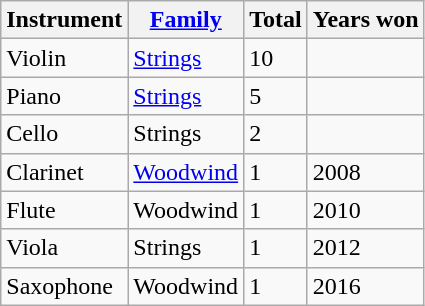<table class="wikitable sortable" style="margin-top:0;">
<tr>
<th>Instrument</th>
<th><a href='#'>Family</a></th>
<th>Total</th>
<th>Years won</th>
</tr>
<tr>
<td>Violin</td>
<td><a href='#'>Strings</a></td>
<td>10</td>
<td></td>
</tr>
<tr>
<td>Piano</td>
<td><a href='#'>Strings</a></td>
<td>5</td>
<td></td>
</tr>
<tr>
<td>Cello</td>
<td>Strings</td>
<td>2</td>
<td></td>
</tr>
<tr>
<td>Clarinet</td>
<td><a href='#'>Woodwind</a></td>
<td>1</td>
<td>2008</td>
</tr>
<tr>
<td>Flute</td>
<td>Woodwind</td>
<td>1</td>
<td>2010</td>
</tr>
<tr>
<td>Viola</td>
<td>Strings</td>
<td>1</td>
<td>2012</td>
</tr>
<tr>
<td>Saxophone</td>
<td>Woodwind</td>
<td>1</td>
<td>2016</td>
</tr>
</table>
